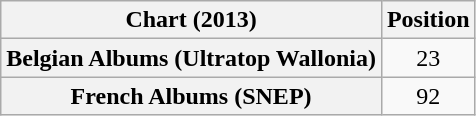<table class="wikitable sortable plainrowheaders" style="text-align:center">
<tr>
<th scope="col">Chart (2013)</th>
<th scope="col">Position</th>
</tr>
<tr>
<th scope="row">Belgian Albums (Ultratop Wallonia)</th>
<td>23</td>
</tr>
<tr>
<th scope="row">French Albums (SNEP)</th>
<td>92</td>
</tr>
</table>
